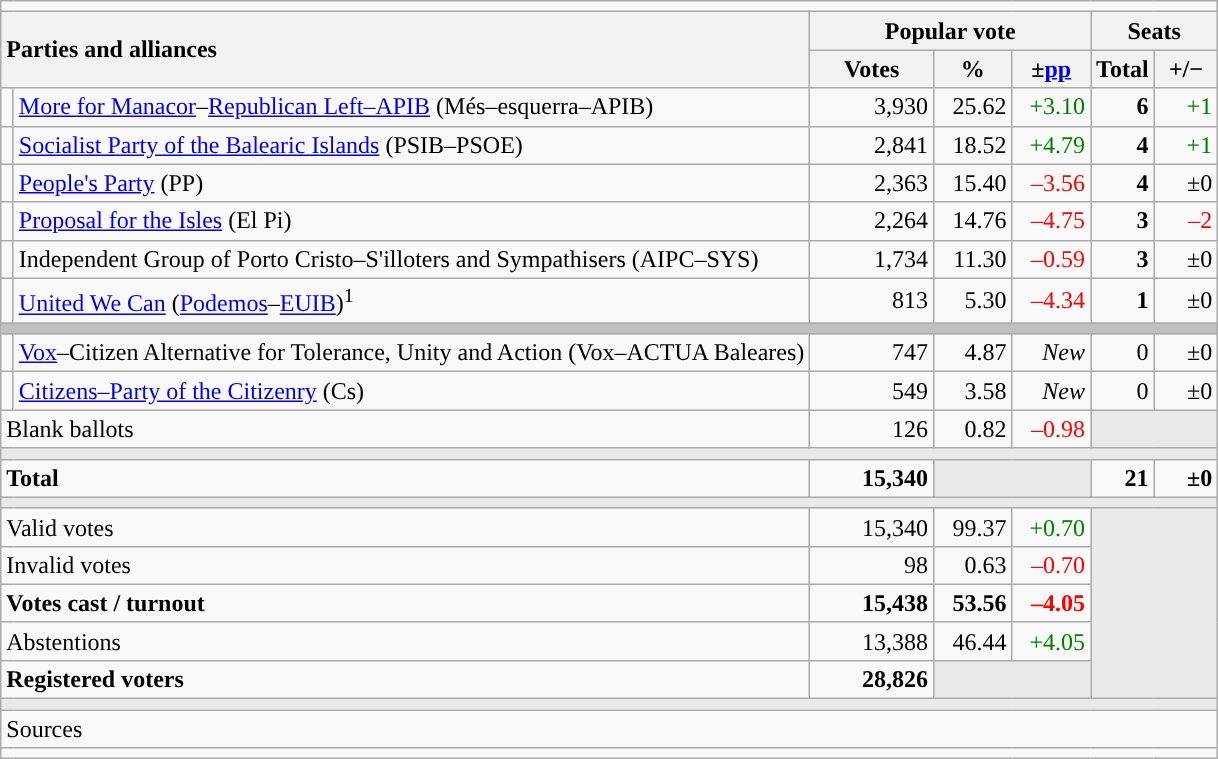<table class="wikitable" style="text-align:right;">
<tr>
<td colspan="7"></td>
</tr>
<tr>
<th style="text-align:left;" rowspan="2" colspan="2" width="525">Parties and alliances</th>
<th colspan="3">Popular vote</th>
<th colspan="2">Seats</th>
</tr>
<tr>
<th width="75">Votes</th>
<th width="45">%</th>
<th width="45">±<a href='#'>pp</a></th>
<th width="35">Total</th>
<th width="35">+/−</th>
</tr>
<tr>
<td width="1" style="color:inherit;background:"></td>
<td align="left"><a href='#'>More for Manacor</a>–<a href='#'>Republican Left–APIB</a> (Més–esquerra–APIB)</td>
<td>3,930</td>
<td>25.62</td>
<td style="color:green;">+3.10</td>
<td><strong>6</strong></td>
<td style="color:green;">+1</td>
</tr>
<tr>
<td style="color:inherit;background:"></td>
<td align="left"><a href='#'>Socialist Party of the Balearic Islands</a> (PSIB–PSOE)</td>
<td>2,841</td>
<td>18.52</td>
<td style="color:green;">+4.79</td>
<td><strong>4</strong></td>
<td style="color:green;">+1</td>
</tr>
<tr>
<td style="color:inherit;background:"></td>
<td align="left"><a href='#'>People's Party</a> (PP)</td>
<td>2,363</td>
<td>15.40</td>
<td style="color:red;">–3.56</td>
<td><strong>4</strong></td>
<td>±0</td>
</tr>
<tr>
<td style="color:inherit;background:"></td>
<td align="left"><a href='#'>Proposal for the Isles</a> (El Pi)</td>
<td>2,264</td>
<td>14.76</td>
<td style="color:red;">–4.75</td>
<td><strong>3</strong></td>
<td style="color:red;">–2</td>
</tr>
<tr>
<td style="color:inherit;background:"></td>
<td align="left">Independent Group of Porto Cristo–S'illoters and Sympathisers (AIPC–SYS)</td>
<td>1,734</td>
<td>11.30</td>
<td style="color:red;">–0.59</td>
<td><strong>3</strong></td>
<td>±0</td>
</tr>
<tr>
<td style="color:inherit;background:"></td>
<td align="left"><a href='#'>United We Can</a> (<a href='#'>Podemos</a>–<a href='#'>EUIB</a>)<sup>1</sup></td>
<td>813</td>
<td>5.30</td>
<td style="color:red;">–4.34</td>
<td><strong>1</strong></td>
<td>±0</td>
</tr>
<tr>
<td colspan="7" bgcolor="#C0C0C0"></td>
</tr>
<tr>
<td style="color:inherit;background:"></td>
<td align="left"><a href='#'>Vox</a>–Citizen Alternative for Tolerance, Unity and Action (Vox–ACTUA Baleares)</td>
<td>747</td>
<td>4.87</td>
<td><em>New</em></td>
<td>0</td>
<td>±0</td>
</tr>
<tr>
<td style="color:inherit;background:"></td>
<td align="left"><a href='#'>Citizens–Party of the Citizenry</a> (Cs)</td>
<td>549</td>
<td>3.58</td>
<td><em>New</em></td>
<td>0</td>
<td>±0</td>
</tr>
<tr>
<td align="left" colspan="2">Blank ballots</td>
<td>126</td>
<td>0.82</td>
<td style="color:red;">–0.98</td>
<td bgcolor="#E9E9E9" colspan="2"></td>
</tr>
<tr>
<td colspan="7" bgcolor="#E9E9E9"></td>
</tr>
<tr style="font-weight:bold;">
<td align="left" colspan="2">Total</td>
<td>15,340</td>
<td bgcolor="#E9E9E9" colspan="2"></td>
<td>21</td>
<td>±0</td>
</tr>
<tr>
<td colspan="7" bgcolor="#E9E9E9"></td>
</tr>
<tr>
<td align="left" colspan="2">Valid votes</td>
<td>15,340</td>
<td>99.37</td>
<td style="color:green;">+0.70</td>
<td bgcolor="#E9E9E9" colspan="2" rowspan="5"></td>
</tr>
<tr>
<td align="left" colspan="2">Invalid votes</td>
<td>98</td>
<td>0.63</td>
<td style="color:red;">–0.70</td>
</tr>
<tr style="font-weight:bold;">
<td align="left" colspan="2">Votes cast / turnout</td>
<td>15,438</td>
<td>53.56</td>
<td style="color:red;">–4.05</td>
</tr>
<tr>
<td align="left" colspan="2">Abstentions</td>
<td>13,388</td>
<td>46.44</td>
<td style="color:green;">+4.05</td>
</tr>
<tr style="font-weight:bold;">
<td align="left" colspan="2">Registered voters</td>
<td>28,826</td>
<td bgcolor="#E9E9E9" colspan="2"></td>
</tr>
<tr>
<td colspan="7" bgcolor="#E9E9E9"></td>
</tr>
<tr>
<td align="left" colspan="7">Sources</td>
</tr>
<tr>
<td colspan="7" style="text-align:left; max-width:790px;"></td>
</tr>
</table>
